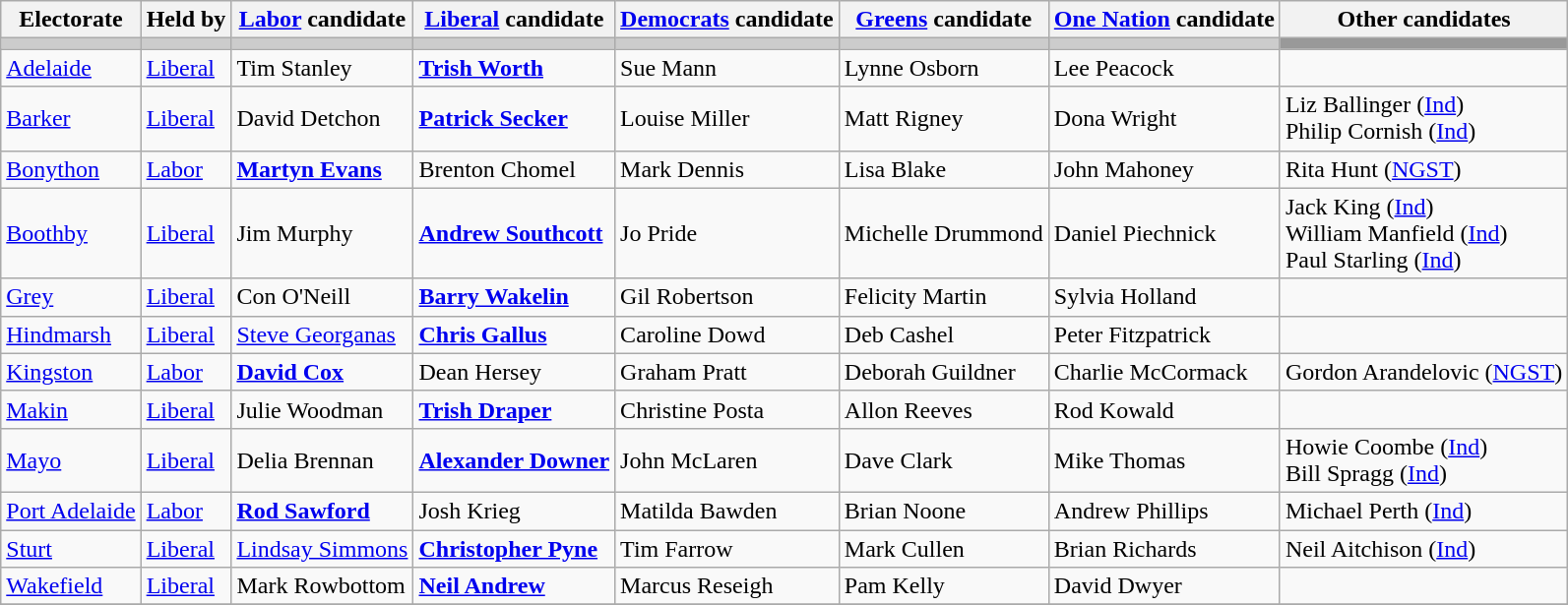<table class="wikitable">
<tr>
<th>Electorate</th>
<th>Held by</th>
<th><a href='#'>Labor</a> candidate</th>
<th><a href='#'>Liberal</a> candidate</th>
<th><a href='#'>Democrats</a> candidate</th>
<th><a href='#'>Greens</a> candidate</th>
<th><a href='#'>One Nation</a> candidate</th>
<th>Other candidates</th>
</tr>
<tr bgcolor="#cccccc">
<td></td>
<td></td>
<td></td>
<td></td>
<td></td>
<td></td>
<td></td>
<td bgcolor="#999999"></td>
</tr>
<tr>
<td><a href='#'>Adelaide</a></td>
<td><a href='#'>Liberal</a></td>
<td>Tim Stanley</td>
<td><strong><a href='#'>Trish Worth</a></strong></td>
<td>Sue Mann</td>
<td>Lynne Osborn</td>
<td>Lee Peacock</td>
<td></td>
</tr>
<tr>
<td><a href='#'>Barker</a></td>
<td><a href='#'>Liberal</a></td>
<td>David Detchon</td>
<td><strong><a href='#'>Patrick Secker</a></strong></td>
<td>Louise Miller</td>
<td>Matt Rigney</td>
<td>Dona Wright</td>
<td>Liz Ballinger (<a href='#'>Ind</a>)<br>Philip Cornish (<a href='#'>Ind</a>)</td>
</tr>
<tr>
<td><a href='#'>Bonython</a></td>
<td><a href='#'>Labor</a></td>
<td><strong><a href='#'>Martyn Evans</a></strong></td>
<td>Brenton Chomel</td>
<td>Mark Dennis</td>
<td>Lisa Blake</td>
<td>John Mahoney</td>
<td>Rita Hunt (<a href='#'>NGST</a>)</td>
</tr>
<tr>
<td><a href='#'>Boothby</a></td>
<td><a href='#'>Liberal</a></td>
<td>Jim Murphy</td>
<td><strong><a href='#'>Andrew Southcott</a></strong></td>
<td>Jo Pride</td>
<td>Michelle Drummond</td>
<td>Daniel Piechnick</td>
<td>Jack King (<a href='#'>Ind</a>)<br>William Manfield (<a href='#'>Ind</a>)<br>Paul Starling (<a href='#'>Ind</a>)</td>
</tr>
<tr>
<td><a href='#'>Grey</a></td>
<td><a href='#'>Liberal</a></td>
<td>Con O'Neill</td>
<td><strong><a href='#'>Barry Wakelin</a></strong></td>
<td>Gil Robertson</td>
<td>Felicity Martin</td>
<td>Sylvia Holland</td>
<td></td>
</tr>
<tr>
<td><a href='#'>Hindmarsh</a></td>
<td><a href='#'>Liberal</a></td>
<td><a href='#'>Steve Georganas</a></td>
<td><strong><a href='#'>Chris Gallus</a></strong></td>
<td>Caroline Dowd</td>
<td>Deb Cashel</td>
<td>Peter Fitzpatrick</td>
<td></td>
</tr>
<tr>
<td><a href='#'>Kingston</a></td>
<td><a href='#'>Labor</a></td>
<td><strong><a href='#'>David Cox</a></strong></td>
<td>Dean Hersey</td>
<td>Graham Pratt</td>
<td>Deborah Guildner</td>
<td>Charlie McCormack</td>
<td>Gordon Arandelovic (<a href='#'>NGST</a>)</td>
</tr>
<tr>
<td><a href='#'>Makin</a></td>
<td><a href='#'>Liberal</a></td>
<td>Julie Woodman</td>
<td><strong><a href='#'>Trish Draper</a></strong></td>
<td>Christine Posta</td>
<td>Allon Reeves</td>
<td>Rod Kowald</td>
<td></td>
</tr>
<tr>
<td><a href='#'>Mayo</a></td>
<td><a href='#'>Liberal</a></td>
<td>Delia Brennan</td>
<td><strong><a href='#'>Alexander Downer</a></strong></td>
<td>John McLaren</td>
<td>Dave Clark</td>
<td>Mike Thomas</td>
<td>Howie Coombe (<a href='#'>Ind</a>)<br>Bill Spragg (<a href='#'>Ind</a>)</td>
</tr>
<tr>
<td><a href='#'>Port Adelaide</a></td>
<td><a href='#'>Labor</a></td>
<td><strong><a href='#'>Rod Sawford</a></strong></td>
<td>Josh Krieg</td>
<td>Matilda Bawden</td>
<td>Brian Noone</td>
<td>Andrew Phillips</td>
<td>Michael Perth (<a href='#'>Ind</a>)</td>
</tr>
<tr>
<td><a href='#'>Sturt</a></td>
<td><a href='#'>Liberal</a></td>
<td><a href='#'>Lindsay Simmons</a></td>
<td><strong><a href='#'>Christopher Pyne</a></strong></td>
<td>Tim Farrow</td>
<td>Mark Cullen</td>
<td>Brian Richards</td>
<td>Neil Aitchison (<a href='#'>Ind</a>)</td>
</tr>
<tr>
<td><a href='#'>Wakefield</a></td>
<td><a href='#'>Liberal</a></td>
<td>Mark Rowbottom</td>
<td><strong><a href='#'>Neil Andrew</a></strong></td>
<td>Marcus Reseigh</td>
<td>Pam Kelly</td>
<td>David Dwyer</td>
<td></td>
</tr>
<tr>
</tr>
</table>
